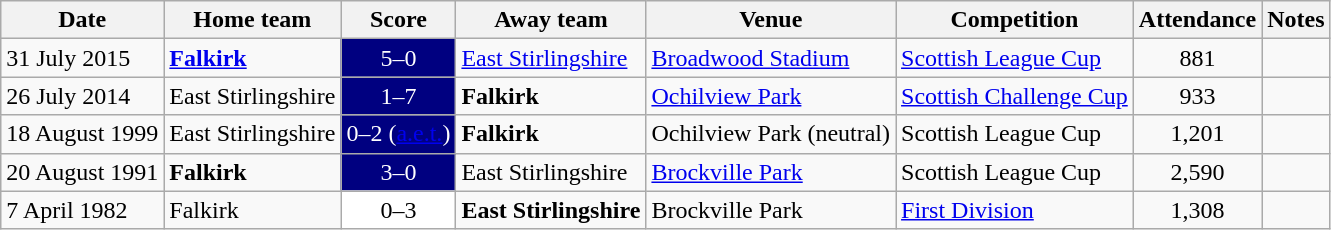<table class="wikitable">
<tr>
<th>Date</th>
<th>Home team</th>
<th>Score</th>
<th>Away team</th>
<th>Venue</th>
<th>Competition</th>
<th>Attendance</th>
<th>Notes</th>
</tr>
<tr>
<td>31 July 2015</td>
<td><strong><a href='#'>Falkirk</a></strong></td>
<td align=center style="color:white;background:navy">5–0</td>
<td><a href='#'>East Stirlingshire</a></td>
<td><a href='#'>Broadwood Stadium</a></td>
<td><a href='#'>Scottish League Cup</a></td>
<td align=center>881</td>
<td align=center></td>
</tr>
<tr>
<td>26 July 2014</td>
<td>East Stirlingshire</td>
<td align=center style="color:white;background:navy">1–7</td>
<td><strong>Falkirk</strong></td>
<td><a href='#'>Ochilview Park</a></td>
<td><a href='#'>Scottish Challenge Cup</a></td>
<td align=center>933</td>
<td align=center></td>
</tr>
<tr>
<td>18 August 1999</td>
<td>East Stirlingshire</td>
<td align=center style="color:white;background:navy">0–2 (<a href='#'>a.e.t.</a>)</td>
<td><strong>Falkirk</strong></td>
<td>Ochilview Park (neutral)</td>
<td>Scottish League Cup</td>
<td align=center>1,201</td>
<td align=center></td>
</tr>
<tr>
<td>20 August 1991</td>
<td><strong>Falkirk</strong></td>
<td align=center style="color:white;background:navy">3–0</td>
<td>East Stirlingshire</td>
<td><a href='#'>Brockville Park</a></td>
<td>Scottish League Cup</td>
<td align=center>2,590</td>
<td align=center></td>
</tr>
<tr>
<td>7 April 1982</td>
<td>Falkirk</td>
<td align=center style="color:black;background:white">0–3</td>
<td><strong>East Stirlingshire</strong></td>
<td>Brockville Park</td>
<td><a href='#'>First Division</a></td>
<td align=center>1,308</td>
<td align=center></td>
</tr>
</table>
